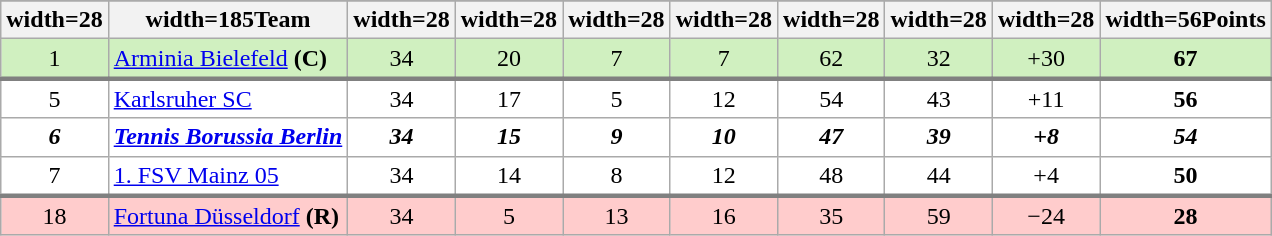<table class="wikitable">
<tr align="center" bgcolor="dfdfdf">
</tr>
<tr>
<th>width=28<br></th>
<th>width=185Team<br></th>
<th>width=28<br></th>
<th>width=28<br></th>
<th>width=28<br></th>
<th>width=28<br></th>
<th>width=28<br></th>
<th>width=28<br></th>
<th>width=28<br></th>
<th>width=56Points<br></th>
</tr>
<tr align="center" valign="top" bgcolor="D0F0C0">
<td>1</td>
<td align=left><a href='#'>Arminia Bielefeld</a> <strong>(C)</strong></td>
<td>34</td>
<td>20</td>
<td>7</td>
<td>7</td>
<td>62</td>
<td>32</td>
<td>+30</td>
<td><strong>67</strong></td>
</tr>
<tr align="center" valign="top" bgcolor="#ffffff" style="border-top:3px solid grey;">
<td>5</td>
<td align=left><a href='#'>Karlsruher SC</a></td>
<td>34</td>
<td>17</td>
<td>5</td>
<td>12</td>
<td>54</td>
<td>43</td>
<td>+11</td>
<td><strong>56</strong></td>
</tr>
<tr align="center" valign="top" bgcolor="#ffffff">
<td><strong><em>6</em></strong></td>
<td align=left><strong><em><a href='#'>Tennis Borussia Berlin</a></em></strong></td>
<td><strong><em>34</em></strong></td>
<td><strong><em>15</em></strong></td>
<td><strong><em>9</em></strong></td>
<td><strong><em>10</em></strong></td>
<td><strong><em>47</em></strong></td>
<td><strong><em>39</em></strong></td>
<td><strong><em>+8</em></strong></td>
<td><strong><em>54</em></strong></td>
</tr>
<tr align="center" valign="top" bgcolor="#ffffff">
<td>7</td>
<td align=left><a href='#'>1. FSV Mainz 05</a></td>
<td>34</td>
<td>14</td>
<td>8</td>
<td>12</td>
<td>48</td>
<td>44</td>
<td>+4</td>
<td><strong>50</strong></td>
</tr>
<tr align="center" valign="top" bgcolor="#FFCCCC" style="border-top:3px solid grey;">
<td>18</td>
<td align=left><a href='#'>Fortuna Düsseldorf</a> <strong>(R)</strong></td>
<td>34</td>
<td>5</td>
<td>13</td>
<td>16</td>
<td>35</td>
<td>59</td>
<td>−24</td>
<td><strong>28</strong></td>
</tr>
</table>
